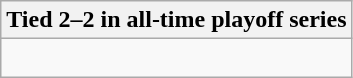<table class="wikitable collapsible collapsed">
<tr>
<th>Tied 2–2 in all-time playoff series</th>
</tr>
<tr>
<td><br>


</td>
</tr>
</table>
